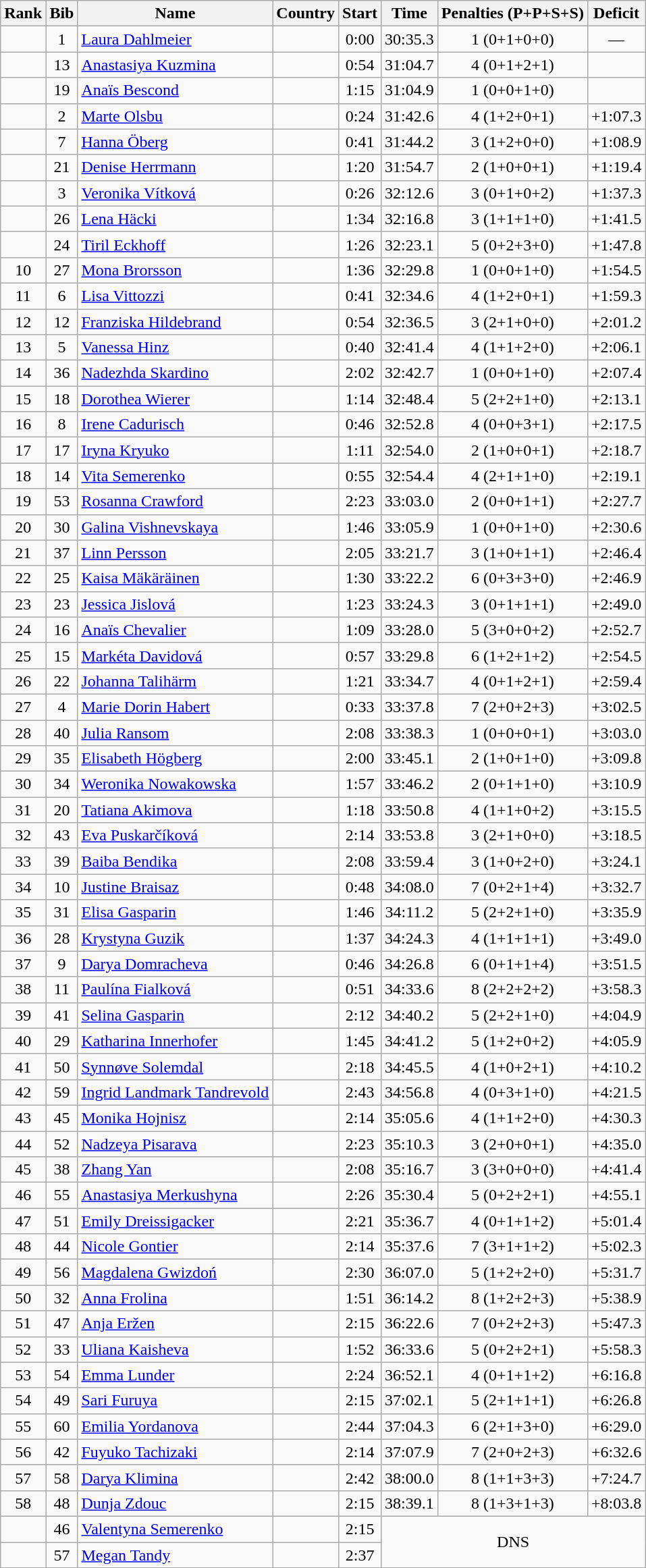<table class="wikitable sortable" style="text-align:center">
<tr>
<th>Rank</th>
<th>Bib</th>
<th>Name</th>
<th>Country</th>
<th>Start</th>
<th>Time</th>
<th>Penalties (P+P+S+S)</th>
<th>Deficit</th>
</tr>
<tr>
<td></td>
<td>1</td>
<td align="left"><a href='#'>Laura Dahlmeier</a></td>
<td align="left"></td>
<td>0:00</td>
<td>30:35.3</td>
<td>1 (0+1+0+0)</td>
<td>—</td>
</tr>
<tr>
<td></td>
<td>13</td>
<td align="left"><a href='#'>Anastasiya Kuzmina</a></td>
<td align="left"></td>
<td>0:54</td>
<td>31:04.7</td>
<td>4 (0+1+2+1)</td>
<td></td>
</tr>
<tr>
<td></td>
<td>19</td>
<td align="left"><a href='#'>Anaïs Bescond</a></td>
<td align="left"></td>
<td>1:15</td>
<td>31:04.9</td>
<td>1 (0+0+1+0)</td>
<td></td>
</tr>
<tr>
<td></td>
<td>2</td>
<td align="left"><a href='#'>Marte Olsbu</a></td>
<td align="left"></td>
<td>0:24</td>
<td>31:42.6</td>
<td>4 (1+2+0+1)</td>
<td>+1:07.3</td>
</tr>
<tr>
<td></td>
<td>7</td>
<td align="left"><a href='#'>Hanna Öberg</a></td>
<td align="left"></td>
<td>0:41</td>
<td>31:44.2</td>
<td>3 (1+2+0+0)</td>
<td>+1:08.9</td>
</tr>
<tr>
<td></td>
<td>21</td>
<td align="left"><a href='#'>Denise Herrmann</a></td>
<td align="left"></td>
<td>1:20</td>
<td>31:54.7</td>
<td>2 (1+0+0+1)</td>
<td>+1:19.4</td>
</tr>
<tr>
<td></td>
<td>3</td>
<td align="left"><a href='#'>Veronika Vítková</a></td>
<td align="left"></td>
<td>0:26</td>
<td>32:12.6</td>
<td>3 (0+1+0+2)</td>
<td>+1:37.3</td>
</tr>
<tr>
<td></td>
<td>26</td>
<td align="left"><a href='#'>Lena Häcki</a></td>
<td align="left"></td>
<td>1:34</td>
<td>32:16.8</td>
<td>3 (1+1+1+0)</td>
<td>+1:41.5</td>
</tr>
<tr>
<td></td>
<td>24</td>
<td align="left"><a href='#'>Tiril Eckhoff</a></td>
<td align="left"></td>
<td>1:26</td>
<td>32:23.1</td>
<td>5 (0+2+3+0)</td>
<td>+1:47.8</td>
</tr>
<tr>
<td>10</td>
<td>27</td>
<td align="left"><a href='#'>Mona Brorsson</a></td>
<td align="left"></td>
<td>1:36</td>
<td>32:29.8</td>
<td>1 (0+0+1+0)</td>
<td>+1:54.5</td>
</tr>
<tr>
<td>11</td>
<td>6</td>
<td align="left"><a href='#'>Lisa Vittozzi</a></td>
<td align="left"></td>
<td>0:41</td>
<td>32:34.6</td>
<td>4 (1+2+0+1)</td>
<td>+1:59.3</td>
</tr>
<tr>
<td>12</td>
<td>12</td>
<td align="left"><a href='#'>Franziska Hildebrand</a></td>
<td align="left"></td>
<td>0:54</td>
<td>32:36.5</td>
<td>3 (2+1+0+0)</td>
<td>+2:01.2</td>
</tr>
<tr>
<td>13</td>
<td>5</td>
<td align="left"><a href='#'>Vanessa Hinz</a></td>
<td align="left"></td>
<td>0:40</td>
<td>32:41.4</td>
<td>4 (1+1+2+0)</td>
<td>+2:06.1</td>
</tr>
<tr>
<td>14</td>
<td>36</td>
<td align="left"><a href='#'>Nadezhda Skardino</a></td>
<td align="left"></td>
<td>2:02</td>
<td>32:42.7</td>
<td>1 (0+0+1+0)</td>
<td>+2:07.4</td>
</tr>
<tr>
<td>15</td>
<td>18</td>
<td align="left"><a href='#'>Dorothea Wierer</a></td>
<td align="left"></td>
<td>1:14</td>
<td>32:48.4</td>
<td>5 (2+2+1+0)</td>
<td>+2:13.1</td>
</tr>
<tr>
<td>16</td>
<td>8</td>
<td align="left"><a href='#'>Irene Cadurisch</a></td>
<td align="left"></td>
<td>0:46</td>
<td>32:52.8</td>
<td>4 (0+0+3+1)</td>
<td>+2:17.5</td>
</tr>
<tr>
<td>17</td>
<td>17</td>
<td align="left"><a href='#'>Iryna Kryuko</a></td>
<td align="left"></td>
<td>1:11</td>
<td>32:54.0</td>
<td>2 (1+0+0+1)</td>
<td>+2:18.7</td>
</tr>
<tr>
<td>18</td>
<td>14</td>
<td align="left"><a href='#'>Vita Semerenko</a></td>
<td align="left"></td>
<td>0:55</td>
<td>32:54.4</td>
<td>4 (2+1+1+0)</td>
<td>+2:19.1</td>
</tr>
<tr>
<td>19</td>
<td>53</td>
<td align="left"><a href='#'>Rosanna Crawford</a></td>
<td align="left"></td>
<td>2:23</td>
<td>33:03.0</td>
<td>2 (0+0+1+1)</td>
<td>+2:27.7</td>
</tr>
<tr>
<td>20</td>
<td>30</td>
<td align="left"><a href='#'>Galina Vishnevskaya</a></td>
<td align="left"></td>
<td>1:46</td>
<td>33:05.9</td>
<td>1 (0+0+1+0)</td>
<td>+2:30.6</td>
</tr>
<tr>
<td>21</td>
<td>37</td>
<td align="left"><a href='#'>Linn Persson</a></td>
<td align="left"></td>
<td>2:05</td>
<td>33:21.7</td>
<td>3 (1+0+1+1)</td>
<td>+2:46.4</td>
</tr>
<tr>
<td>22</td>
<td>25</td>
<td align="left"><a href='#'>Kaisa Mäkäräinen</a></td>
<td align="left"></td>
<td>1:30</td>
<td>33:22.2</td>
<td>6 (0+3+3+0)</td>
<td>+2:46.9</td>
</tr>
<tr>
<td>23</td>
<td>23</td>
<td align="left"><a href='#'>Jessica Jislová</a></td>
<td align="left"></td>
<td>1:23</td>
<td>33:24.3</td>
<td>3 (0+1+1+1)</td>
<td>+2:49.0</td>
</tr>
<tr>
<td>24</td>
<td>16</td>
<td align="left"><a href='#'>Anaïs Chevalier</a></td>
<td align="left"></td>
<td>1:09</td>
<td>33:28.0</td>
<td>5 (3+0+0+2)</td>
<td>+2:52.7</td>
</tr>
<tr>
<td>25</td>
<td>15</td>
<td align="left"><a href='#'>Markéta Davidová</a></td>
<td align="left"></td>
<td>0:57</td>
<td>33:29.8</td>
<td>6 (1+2+1+2)</td>
<td>+2:54.5</td>
</tr>
<tr>
<td>26</td>
<td>22</td>
<td align="left"><a href='#'>Johanna Talihärm</a></td>
<td align="left"></td>
<td>1:21</td>
<td>33:34.7</td>
<td>4 (0+1+2+1)</td>
<td>+2:59.4</td>
</tr>
<tr>
<td>27</td>
<td>4</td>
<td align="left"><a href='#'>Marie Dorin Habert</a></td>
<td align="left"></td>
<td>0:33</td>
<td>33:37.8</td>
<td>7 (2+0+2+3)</td>
<td>+3:02.5</td>
</tr>
<tr>
<td>28</td>
<td>40</td>
<td align="left"><a href='#'>Julia Ransom</a></td>
<td align="left"></td>
<td>2:08</td>
<td>33:38.3</td>
<td>1 (0+0+0+1)</td>
<td>+3:03.0</td>
</tr>
<tr>
<td>29</td>
<td>35</td>
<td align="left"><a href='#'>Elisabeth Högberg</a></td>
<td align="left"></td>
<td>2:00</td>
<td>33:45.1</td>
<td>2 (1+0+1+0)</td>
<td>+3:09.8</td>
</tr>
<tr>
<td>30</td>
<td>34</td>
<td align="left"><a href='#'>Weronika Nowakowska</a></td>
<td align="left"></td>
<td>1:57</td>
<td>33:46.2</td>
<td>2 (0+1+1+0)</td>
<td>+3:10.9</td>
</tr>
<tr>
<td>31</td>
<td>20</td>
<td align="left"><a href='#'>Tatiana Akimova</a></td>
<td align="left"></td>
<td>1:18</td>
<td>33:50.8</td>
<td>4 (1+1+0+2)</td>
<td>+3:15.5</td>
</tr>
<tr>
<td>32</td>
<td>43</td>
<td align="left"><a href='#'>Eva Puskarčíková</a></td>
<td align="left"></td>
<td>2:14</td>
<td>33:53.8</td>
<td>3 (2+1+0+0)</td>
<td>+3:18.5</td>
</tr>
<tr>
<td>33</td>
<td>39</td>
<td align="left"><a href='#'>Baiba Bendika</a></td>
<td align="left"></td>
<td>2:08</td>
<td>33:59.4</td>
<td>3 (1+0+2+0)</td>
<td>+3:24.1</td>
</tr>
<tr>
<td>34</td>
<td>10</td>
<td align="left"><a href='#'>Justine Braisaz</a></td>
<td align="left"></td>
<td>0:48</td>
<td>34:08.0</td>
<td>7 (0+2+1+4)</td>
<td>+3:32.7</td>
</tr>
<tr>
<td>35</td>
<td>31</td>
<td align="left"><a href='#'>Elisa Gasparin</a></td>
<td align="left"></td>
<td>1:46</td>
<td>34:11.2</td>
<td>5 (2+2+1+0)</td>
<td>+3:35.9</td>
</tr>
<tr>
<td>36</td>
<td>28</td>
<td align="left"><a href='#'>Krystyna Guzik</a></td>
<td align="left"></td>
<td>1:37</td>
<td>34:24.3</td>
<td>4 (1+1+1+1)</td>
<td>+3:49.0</td>
</tr>
<tr>
<td>37</td>
<td>9</td>
<td align="left"><a href='#'>Darya Domracheva</a></td>
<td align="left"></td>
<td>0:46</td>
<td>34:26.8</td>
<td>6 (0+1+1+4)</td>
<td>+3:51.5</td>
</tr>
<tr>
<td>38</td>
<td>11</td>
<td align="left"><a href='#'>Paulína Fialková</a></td>
<td align="left"></td>
<td>0:51</td>
<td>34:33.6</td>
<td>8 (2+2+2+2)</td>
<td>+3:58.3</td>
</tr>
<tr>
<td>39</td>
<td>41</td>
<td align="left"><a href='#'>Selina Gasparin</a></td>
<td align="left"></td>
<td>2:12</td>
<td>34:40.2</td>
<td>5 (2+2+1+0)</td>
<td>+4:04.9</td>
</tr>
<tr>
<td>40</td>
<td>29</td>
<td align="left"><a href='#'>Katharina Innerhofer</a></td>
<td align="left"></td>
<td>1:45</td>
<td>34:41.2</td>
<td>5 (1+2+0+2)</td>
<td>+4:05.9</td>
</tr>
<tr>
<td>41</td>
<td>50</td>
<td align="left"><a href='#'>Synnøve Solemdal</a></td>
<td align="left"></td>
<td>2:18</td>
<td>34:45.5</td>
<td>4 (1+0+2+1)</td>
<td>+4:10.2</td>
</tr>
<tr>
<td>42</td>
<td>59</td>
<td align="left"><a href='#'>Ingrid Landmark Tandrevold</a></td>
<td align="left"></td>
<td>2:43</td>
<td>34:56.8</td>
<td>4 (0+3+1+0)</td>
<td>+4:21.5</td>
</tr>
<tr>
<td>43</td>
<td>45</td>
<td align="left"><a href='#'>Monika Hojnisz</a></td>
<td align="left"></td>
<td>2:14</td>
<td>35:05.6</td>
<td>4 (1+1+2+0)</td>
<td>+4:30.3</td>
</tr>
<tr>
<td>44</td>
<td>52</td>
<td align="left"><a href='#'>Nadzeya Pisarava</a></td>
<td align="left"></td>
<td>2:23</td>
<td>35:10.3</td>
<td>3 (2+0+0+1)</td>
<td>+4:35.0</td>
</tr>
<tr>
<td>45</td>
<td>38</td>
<td align="left"><a href='#'>Zhang Yan</a></td>
<td align="left"></td>
<td>2:08</td>
<td>35:16.7</td>
<td>3 (3+0+0+0)</td>
<td>+4:41.4</td>
</tr>
<tr>
<td>46</td>
<td>55</td>
<td align="left"><a href='#'>Anastasiya Merkushyna</a></td>
<td align="left"></td>
<td>2:26</td>
<td>35:30.4</td>
<td>5 (0+2+2+1)</td>
<td>+4:55.1</td>
</tr>
<tr>
<td>47</td>
<td>51</td>
<td align="left"><a href='#'>Emily Dreissigacker</a></td>
<td align="left"></td>
<td>2:21</td>
<td>35:36.7</td>
<td>4 (0+1+1+2)</td>
<td>+5:01.4</td>
</tr>
<tr>
<td>48</td>
<td>44</td>
<td align="left"><a href='#'>Nicole Gontier</a></td>
<td align="left"></td>
<td>2:14</td>
<td>35:37.6</td>
<td>7 (3+1+1+2)</td>
<td>+5:02.3</td>
</tr>
<tr>
<td>49</td>
<td>56</td>
<td align="left"><a href='#'>Magdalena Gwizdoń</a></td>
<td align="left"></td>
<td>2:30</td>
<td>36:07.0</td>
<td>5 (1+2+2+0)</td>
<td>+5:31.7</td>
</tr>
<tr>
<td>50</td>
<td>32</td>
<td align="left"><a href='#'>Anna Frolina</a></td>
<td align="left"></td>
<td>1:51</td>
<td>36:14.2</td>
<td>8 (1+2+2+3)</td>
<td>+5:38.9</td>
</tr>
<tr>
<td>51</td>
<td>47</td>
<td align="left"><a href='#'>Anja Eržen</a></td>
<td align="left"></td>
<td>2:15</td>
<td>36:22.6</td>
<td>7 (0+2+2+3)</td>
<td>+5:47.3</td>
</tr>
<tr>
<td>52</td>
<td>33</td>
<td align="left"><a href='#'>Uliana Kaisheva</a></td>
<td align="left"></td>
<td>1:52</td>
<td>36:33.6</td>
<td>5 (0+2+2+1)</td>
<td>+5:58.3</td>
</tr>
<tr>
<td>53</td>
<td>54</td>
<td align="left"><a href='#'>Emma Lunder</a></td>
<td align="left"></td>
<td>2:24</td>
<td>36:52.1</td>
<td>4 (0+1+1+2)</td>
<td>+6:16.8</td>
</tr>
<tr>
<td>54</td>
<td>49</td>
<td align="left"><a href='#'>Sari Furuya</a></td>
<td align="left"></td>
<td>2:15</td>
<td>37:02.1</td>
<td>5 (2+1+1+1)</td>
<td>+6:26.8</td>
</tr>
<tr>
<td>55</td>
<td>60</td>
<td align="left"><a href='#'>Emilia Yordanova</a></td>
<td align="left"></td>
<td>2:44</td>
<td>37:04.3</td>
<td>6 (2+1+3+0)</td>
<td>+6:29.0</td>
</tr>
<tr>
<td>56</td>
<td>42</td>
<td align="left"><a href='#'>Fuyuko Tachizaki</a></td>
<td align="left"></td>
<td>2:14</td>
<td>37:07.9</td>
<td>7 (2+0+2+3)</td>
<td>+6:32.6</td>
</tr>
<tr>
<td>57</td>
<td>58</td>
<td align="left"><a href='#'>Darya Klimina</a></td>
<td align="left"></td>
<td>2:42</td>
<td>38:00.0</td>
<td>8 (1+1+3+3)</td>
<td>+7:24.7</td>
</tr>
<tr>
<td>58</td>
<td>48</td>
<td align="left"><a href='#'>Dunja Zdouc</a></td>
<td align="left"></td>
<td>2:15</td>
<td>38:39.1</td>
<td>8 (1+3+1+3)</td>
<td>+8:03.8</td>
</tr>
<tr>
<td></td>
<td>46</td>
<td align="left"><a href='#'>Valentyna Semerenko</a></td>
<td align="left"></td>
<td>2:15</td>
<td colspan=3 rowspan=2>DNS</td>
</tr>
<tr>
<td></td>
<td>57</td>
<td align="left"><a href='#'>Megan Tandy</a></td>
<td align="left"></td>
<td>2:37</td>
</tr>
</table>
